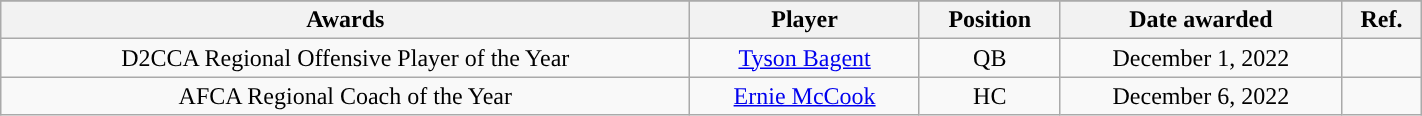<table class="wikitable" style="width:75%; text-align:center;">
<tr>
</tr>
<tr>
<th>Awards</th>
<th>Player</th>
<th>Position</th>
<th>Date awarded</th>
<th>Ref.</th>
</tr>
<tr>
<td>D2CCA Regional Offensive Player of the Year</td>
<td><a href='#'>Tyson Bagent</a></td>
<td>QB</td>
<td>December 1, 2022</td>
<td></td>
</tr>
<tr>
<td>AFCA Regional Coach of the Year</td>
<td><a href='#'>Ernie McCook</a></td>
<td>HC</td>
<td>December 6, 2022</td>
</tr>
</table>
